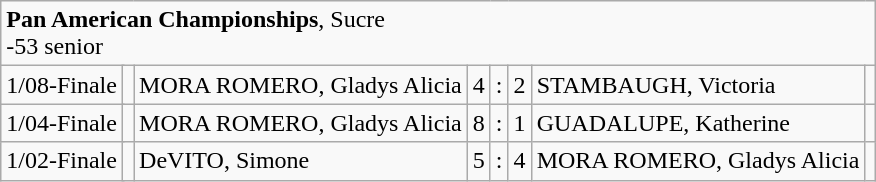<table class="wikitable">
<tr>
<td colspan="9"><strong>Pan American Championships</strong>, Sucre<br>-53 senior</td>
</tr>
<tr>
<td colspan="2">1/08-Finale</td>
<td></td>
<td>MORA ROMERO, Gladys Alicia</td>
<td>4</td>
<td>:</td>
<td>2</td>
<td>STAMBAUGH, Victoria</td>
<td></td>
</tr>
<tr>
<td colspan="2">1/04-Finale</td>
<td></td>
<td>MORA ROMERO, Gladys Alicia</td>
<td>8</td>
<td>:</td>
<td>1</td>
<td>GUADALUPE, Katherine</td>
<td></td>
</tr>
<tr>
<td colspan="2">1/02-Finale</td>
<td></td>
<td>DeVITO, Simone</td>
<td>5</td>
<td>:</td>
<td>4</td>
<td>MORA ROMERO, Gladys Alicia</td>
<td></td>
</tr>
</table>
